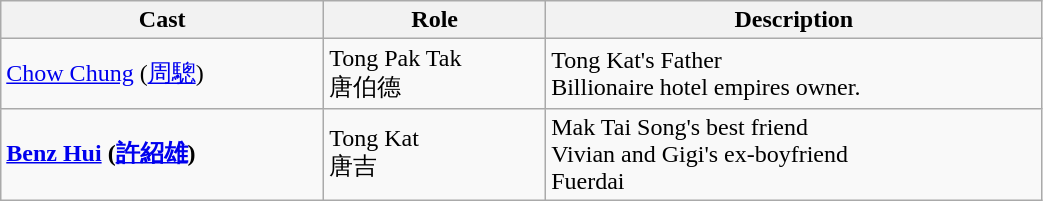<table class="wikitable" width="55%">
<tr>
<th>Cast</th>
<th>Role</th>
<th>Description</th>
</tr>
<tr>
<td><a href='#'>Chow Chung</a> (<a href='#'>周驄</a>)</td>
<td>Tong Pak Tak <br> 唐伯德</td>
<td>Tong Kat's Father <br> Billionaire hotel empires owner.</td>
</tr>
<tr>
<td><strong><a href='#'>Benz Hui</a> (<a href='#'>許紹雄</a>)</strong></td>
<td>Tong Kat <br> 唐吉</td>
<td>Mak Tai Song's best friend <br> Vivian and Gigi's ex-boyfriend <br> Fuerdai</td>
</tr>
</table>
